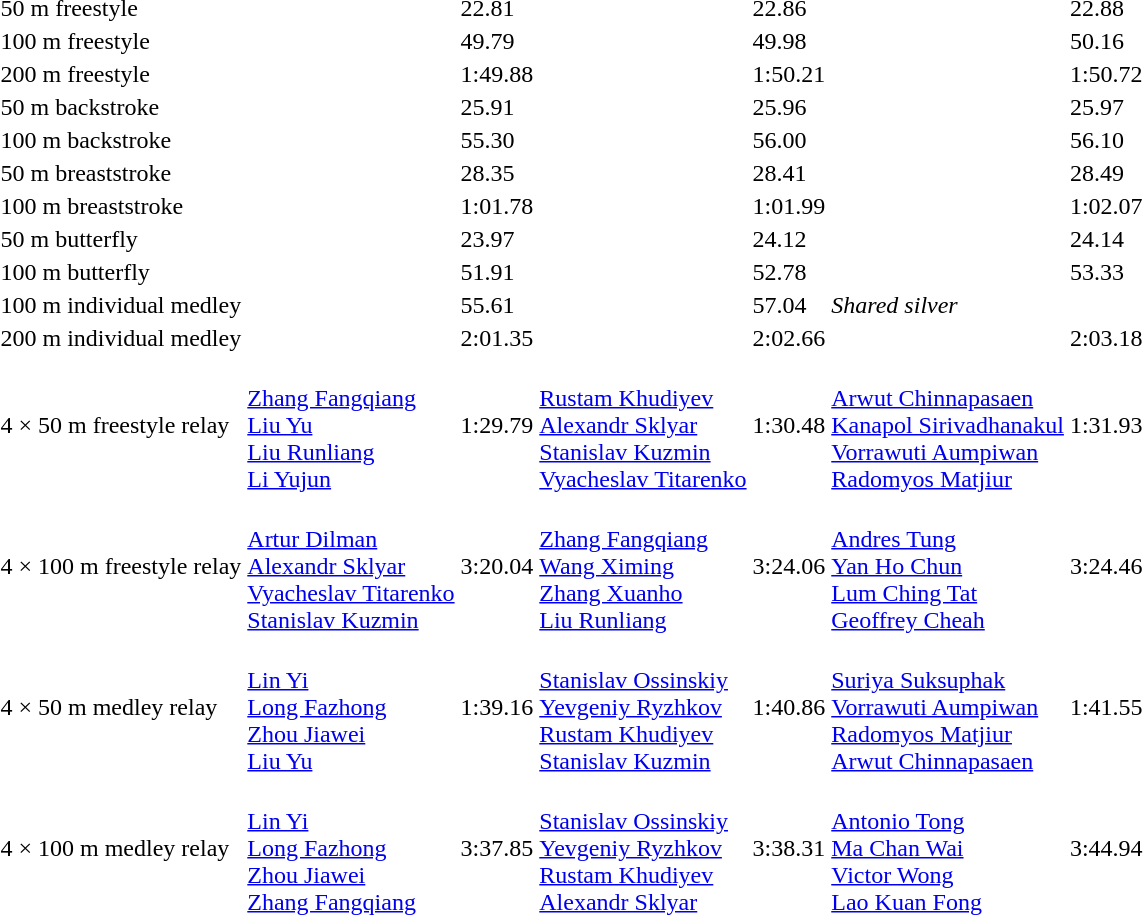<table>
<tr>
<td>50 m freestyle</td>
<td></td>
<td>22.81</td>
<td></td>
<td>22.86</td>
<td></td>
<td>22.88</td>
</tr>
<tr>
<td>100 m freestyle</td>
<td></td>
<td>49.79</td>
<td></td>
<td>49.98</td>
<td></td>
<td>50.16</td>
</tr>
<tr>
<td>200 m freestyle</td>
<td></td>
<td>1:49.88</td>
<td></td>
<td>1:50.21</td>
<td></td>
<td>1:50.72</td>
</tr>
<tr>
<td>50 m backstroke</td>
<td></td>
<td>25.91</td>
<td></td>
<td>25.96</td>
<td></td>
<td>25.97</td>
</tr>
<tr>
<td>100 m backstroke</td>
<td></td>
<td>55.30</td>
<td></td>
<td>56.00</td>
<td></td>
<td>56.10</td>
</tr>
<tr>
<td>50 m breaststroke</td>
<td></td>
<td>28.35</td>
<td></td>
<td>28.41</td>
<td></td>
<td>28.49</td>
</tr>
<tr>
<td>100 m breaststroke</td>
<td></td>
<td>1:01.78</td>
<td></td>
<td>1:01.99</td>
<td></td>
<td>1:02.07</td>
</tr>
<tr>
<td>50 m butterfly</td>
<td></td>
<td>23.97<br></td>
<td></td>
<td>24.12</td>
<td></td>
<td>24.14</td>
</tr>
<tr>
<td>100 m butterfly</td>
<td></td>
<td>51.91<br></td>
<td></td>
<td>52.78</td>
<td></td>
<td>53.33</td>
</tr>
<tr>
<td rowspan=2>100 m individual medley</td>
<td rowspan=2></td>
<td rowspan=2>55.61<br></td>
<td></td>
<td rowspan=2>57.04</td>
<td rowspan=2><em>Shared silver</em></td>
<td rowspan=2></td>
</tr>
<tr>
<td></td>
</tr>
<tr>
<td>200 m individual medley</td>
<td></td>
<td>2:01.35<br></td>
<td></td>
<td>2:02.66</td>
<td></td>
<td>2:03.18</td>
</tr>
<tr>
<td>4 × 50 m freestyle relay</td>
<td><br><a href='#'>Zhang Fangqiang</a><br><a href='#'>Liu Yu</a><br><a href='#'>Liu Runliang</a><br><a href='#'>Li Yujun</a></td>
<td>1:29.79<br></td>
<td><br><a href='#'>Rustam Khudiyev</a><br><a href='#'>Alexandr Sklyar</a><br><a href='#'>Stanislav Kuzmin</a><br><a href='#'>Vyacheslav Titarenko</a></td>
<td>1:30.48</td>
<td><br><a href='#'>Arwut Chinnapasaen</a><br><a href='#'>Kanapol Sirivadhanakul</a><br><a href='#'>Vorrawuti Aumpiwan</a><br><a href='#'>Radomyos Matjiur</a></td>
<td>1:31.93</td>
</tr>
<tr>
<td>4 × 100 m freestyle relay</td>
<td><br><a href='#'>Artur Dilman</a><br><a href='#'>Alexandr Sklyar</a><br><a href='#'>Vyacheslav Titarenko</a><br><a href='#'>Stanislav Kuzmin</a></td>
<td>3:20.04<br></td>
<td><br><a href='#'>Zhang Fangqiang</a><br><a href='#'>Wang Ximing</a><br><a href='#'>Zhang Xuanho</a><br><a href='#'>Liu Runliang</a></td>
<td>3:24.06</td>
<td><br><a href='#'>Andres Tung</a><br><a href='#'>Yan Ho Chun</a><br><a href='#'>Lum Ching Tat</a><br><a href='#'>Geoffrey Cheah</a></td>
<td>3:24.46</td>
</tr>
<tr>
<td>4 × 50 m medley relay</td>
<td><br><a href='#'>Lin Yi</a><br><a href='#'>Long Fazhong</a><br><a href='#'>Zhou Jiawei</a><br><a href='#'>Liu Yu</a></td>
<td>1:39.16</td>
<td><br><a href='#'>Stanislav Ossinskiy</a><br><a href='#'>Yevgeniy Ryzhkov</a><br><a href='#'>Rustam Khudiyev</a><br><a href='#'>Stanislav Kuzmin</a></td>
<td>1:40.86</td>
<td><br><a href='#'>Suriya Suksuphak</a><br><a href='#'>Vorrawuti Aumpiwan</a><br><a href='#'>Radomyos Matjiur</a><br><a href='#'>Arwut Chinnapasaen</a></td>
<td>1:41.55</td>
</tr>
<tr>
<td>4 × 100 m medley relay</td>
<td><br><a href='#'>Lin Yi</a><br><a href='#'>Long Fazhong</a><br><a href='#'>Zhou Jiawei</a><br><a href='#'>Zhang Fangqiang</a></td>
<td>3:37.85</td>
<td><br><a href='#'>Stanislav Ossinskiy</a><br><a href='#'>Yevgeniy Ryzhkov</a><br><a href='#'>Rustam Khudiyev</a><br><a href='#'>Alexandr Sklyar</a></td>
<td>3:38.31</td>
<td><br><a href='#'>Antonio Tong</a><br><a href='#'>Ma Chan Wai</a><br><a href='#'>Victor Wong</a><br><a href='#'>Lao Kuan Fong</a></td>
<td>3:44.94</td>
</tr>
</table>
